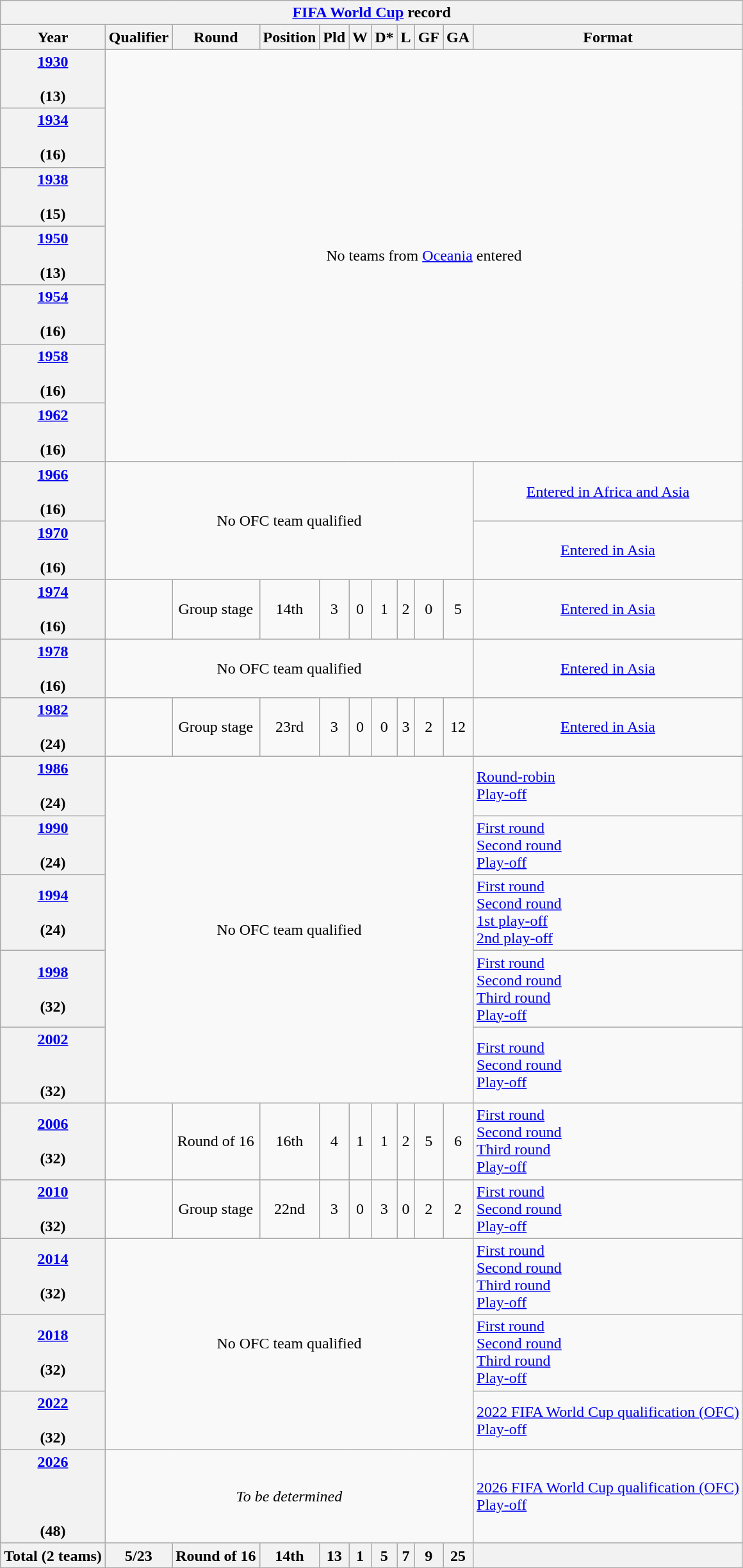<table class="wikitable" style="text-align: center;">
<tr>
<th colspan=11><a href='#'>FIFA World Cup</a> record</th>
</tr>
<tr>
<th>Year</th>
<th>Qualifier</th>
<th>Round</th>
<th>Position</th>
<th>Pld</th>
<th>W</th>
<th>D*</th>
<th>L</th>
<th>GF</th>
<th>GA</th>
<th>Format</th>
</tr>
<tr>
<th><a href='#'>1930</a><br><br><strong>(13)</strong></th>
<td colspan=10 rowspan=7>No teams from <a href='#'>Oceania</a> entered</td>
</tr>
<tr>
<th><a href='#'>1934</a><br><br><strong>(16)</strong></th>
</tr>
<tr>
<th><a href='#'>1938</a><br><br><strong>(15)</strong></th>
</tr>
<tr>
<th><a href='#'>1950</a><br><br><strong>(13)</strong></th>
</tr>
<tr>
<th><a href='#'>1954</a><br><br><strong>(16)</strong></th>
</tr>
<tr>
<th><a href='#'>1958</a><br><br><strong>(16)</strong></th>
</tr>
<tr>
<th><a href='#'>1962</a><br><br><strong>(16)</strong></th>
</tr>
<tr>
<th><a href='#'>1966</a><br><br><strong>(16)</strong></th>
<td rowspan=2 colspan=9>No OFC team qualified</td>
<td><a href='#'>Entered in Africa and Asia</a></td>
</tr>
<tr>
<th><a href='#'>1970</a><br><br><strong>(16)</strong></th>
<td><a href='#'>Entered in Asia</a></td>
</tr>
<tr>
<th><a href='#'>1974</a><br><br><strong>(16)</strong></th>
<td style="text-align:left"></td>
<td>Group stage</td>
<td>14th</td>
<td>3</td>
<td>0</td>
<td>1</td>
<td>2</td>
<td>0</td>
<td>5</td>
<td><a href='#'>Entered in Asia</a></td>
</tr>
<tr>
<th><a href='#'>1978</a><br><br><strong>(16)</strong></th>
<td colspan=9>No OFC team qualified</td>
<td><a href='#'>Entered in Asia</a></td>
</tr>
<tr>
<th><a href='#'>1982</a><br><br><strong>(24)</strong></th>
<td style="text-align:left"></td>
<td>Group stage</td>
<td>23rd</td>
<td>3</td>
<td>0</td>
<td>0</td>
<td>3</td>
<td>2</td>
<td>12</td>
<td><a href='#'>Entered in Asia</a></td>
</tr>
<tr>
<th><a href='#'>1986</a><br><br><strong>(24)</strong></th>
<td rowspan=5 colspan=9>No OFC team qualified</td>
<td style="text-align:left"><a href='#'>Round-robin</a><br><a href='#'>Play-off</a></td>
</tr>
<tr>
<th><a href='#'>1990</a><br><br><strong>(24)</strong></th>
<td style="text-align:left"><a href='#'>First round</a><br><a href='#'>Second round</a><br><a href='#'>Play-off</a></td>
</tr>
<tr>
<th><a href='#'>1994</a><br><br><strong>(24)</strong></th>
<td style="text-align:left"><a href='#'>First round</a><br><a href='#'>Second round</a><br><a href='#'>1st play-off</a><br><a href='#'>2nd play-off</a></td>
</tr>
<tr>
<th><a href='#'>1998</a><br><br><strong>(32)</strong></th>
<td style="text-align:left"><a href='#'>First round</a><br><a href='#'>Second round</a><br><a href='#'>Third round</a><br><a href='#'>Play-off</a></td>
</tr>
<tr>
<th><a href='#'>2002</a><br><br><br><strong>(32)</strong></th>
<td style="text-align:left"><a href='#'>First round</a><br><a href='#'>Second round</a><br><a href='#'>Play-off</a></td>
</tr>
<tr>
<th><a href='#'>2006</a><br><br><strong>(32)</strong></th>
<td style="text-align:left"></td>
<td>Round of 16</td>
<td>16th</td>
<td>4</td>
<td>1</td>
<td>1</td>
<td>2</td>
<td>5</td>
<td>6</td>
<td style="text-align:left"><a href='#'>First round</a><br><a href='#'>Second round</a><br><a href='#'>Third round</a><br><a href='#'>Play-off</a></td>
</tr>
<tr>
<th><a href='#'>2010</a><br><br><strong>(32)</strong></th>
<td style="text-align:left"></td>
<td>Group stage</td>
<td>22nd</td>
<td>3</td>
<td>0</td>
<td>3</td>
<td>0</td>
<td>2</td>
<td>2</td>
<td style="text-align:left"><a href='#'>First round</a><br><a href='#'>Second round</a><br><a href='#'>Play-off</a></td>
</tr>
<tr>
<th><a href='#'>2014</a><br><br><strong>(32)</strong></th>
<td rowspan=3 colspan=9>No OFC team qualified</td>
<td style="text-align:left"><a href='#'>First round</a><br><a href='#'>Second round</a><br><a href='#'>Third round</a><br><a href='#'>Play-off</a></td>
</tr>
<tr>
<th><a href='#'>2018</a><br><br><strong>(32)</strong></th>
<td style="text-align:left"><a href='#'>First round</a><br><a href='#'>Second round</a><br><a href='#'>Third round</a><br><a href='#'>Play-off</a></td>
</tr>
<tr>
<th><a href='#'>2022</a><br><br><strong>(32)</strong></th>
<td style="text-align:left"><a href='#'>2022 FIFA World Cup qualification (OFC)</a><br><a href='#'>Play-off</a></td>
</tr>
<tr>
<th><a href='#'>2026</a><br><br><br><br><strong>(48)</strong></th>
<td colspan="9"><em>To be determined</em></td>
<td style="text-align:left"><a href='#'>2026 FIFA World Cup qualification (OFC)</a><br><a href='#'>Play-off</a></td>
</tr>
<tr>
<th>Total (2 teams)</th>
<th>5/23</th>
<th>Round of 16</th>
<th>14th</th>
<th>13</th>
<th>1</th>
<th>5</th>
<th>7</th>
<th>9</th>
<th>25</th>
<th></th>
</tr>
</table>
